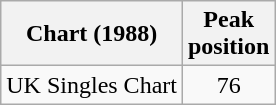<table class="wikitable sortable">
<tr>
<th>Chart (1988)</th>
<th>Peak<br>position</th>
</tr>
<tr>
<td>UK Singles Chart</td>
<td style="text-align:center;">76</td>
</tr>
</table>
